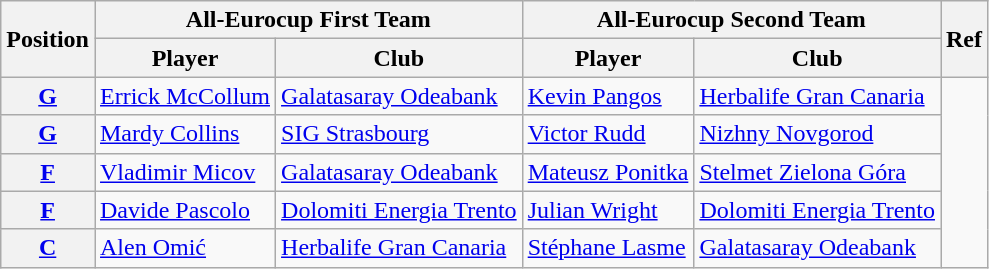<table class="wikitable">
<tr>
<th rowspan=2>Position</th>
<th colspan=2>All-Eurocup First Team</th>
<th colspan=2>All-Eurocup Second Team</th>
<th rowspan=2>Ref</th>
</tr>
<tr>
<th>Player</th>
<th>Club</th>
<th>Player</th>
<th>Club</th>
</tr>
<tr>
<th style="text-align:center;"><a href='#'>G</a></th>
<td> <a href='#'>Errick McCollum</a></td>
<td> <a href='#'>Galatasaray Odeabank</a></td>
<td> <a href='#'>Kevin Pangos</a></td>
<td> <a href='#'>Herbalife Gran Canaria</a></td>
<td style="text-align:center;" rowspan=5></td>
</tr>
<tr>
<th style="text-align:center;"><a href='#'>G</a></th>
<td> <a href='#'>Mardy Collins</a></td>
<td> <a href='#'>SIG Strasbourg</a></td>
<td> <a href='#'>Victor Rudd</a></td>
<td> <a href='#'>Nizhny Novgorod</a></td>
</tr>
<tr>
<th style="text-align:center;"><a href='#'>F</a></th>
<td> <a href='#'>Vladimir Micov</a></td>
<td> <a href='#'>Galatasaray Odeabank</a></td>
<td> <a href='#'>Mateusz Ponitka</a></td>
<td> <a href='#'>Stelmet Zielona Góra</a></td>
</tr>
<tr>
<th style="text-align:center;"><a href='#'>F</a></th>
<td> <a href='#'>Davide Pascolo</a></td>
<td> <a href='#'>Dolomiti Energia Trento</a></td>
<td> <a href='#'>Julian Wright</a></td>
<td> <a href='#'>Dolomiti Energia Trento</a></td>
</tr>
<tr>
<th style="text-align:center;"><a href='#'>C</a></th>
<td> <a href='#'>Alen Omić</a></td>
<td> <a href='#'>Herbalife Gran Canaria</a></td>
<td> <a href='#'>Stéphane Lasme</a></td>
<td> <a href='#'>Galatasaray Odeabank</a></td>
</tr>
</table>
